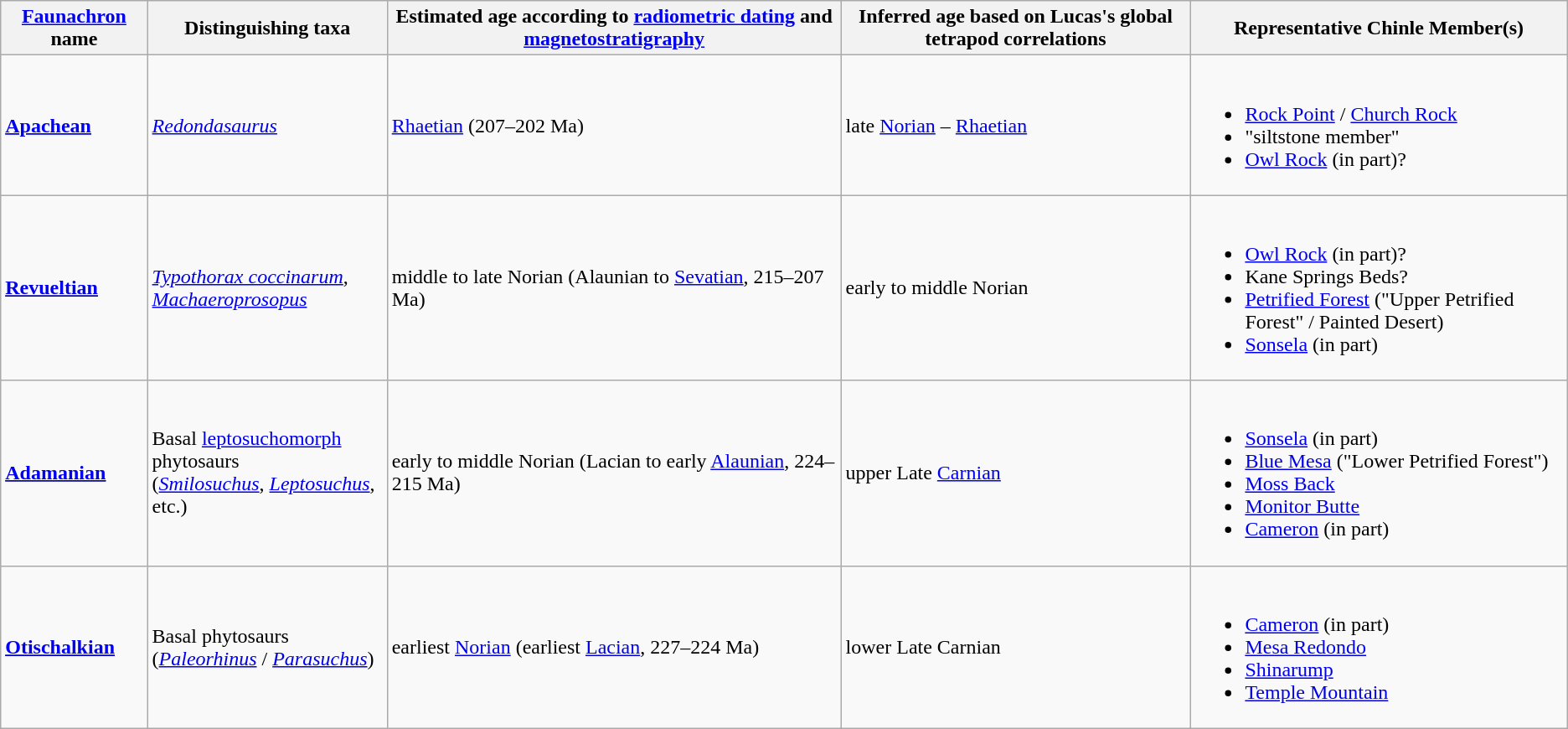<table class="wikitable">
<tr>
<th><a href='#'>Faunachron</a> name</th>
<th>Distinguishing taxa</th>
<th>Estimated age according to <a href='#'>radiometric dating</a> and <a href='#'>magnetostratigraphy</a></th>
<th>Inferred age based on Lucas's global tetrapod correlations</th>
<th>Representative Chinle Member(s)</th>
</tr>
<tr>
<td><a href='#'><strong><u>Apachean</u></strong></a></td>
<td><em><a href='#'>Redondasaurus</a></em></td>
<td><a href='#'>Rhaetian</a> (207–202 Ma)</td>
<td>late <a href='#'>Norian</a> – <a href='#'>Rhaetian</a></td>
<td><br><ul><li><a href='#'>Rock Point</a> / <a href='#'>Church Rock</a></li><li>"siltstone member"</li><li><a href='#'>Owl Rock</a> (in part)?</li></ul></td>
</tr>
<tr>
<td><strong><u><a href='#'>Revueltian</a></u></strong></td>
<td><em><a href='#'>Typothorax coccinarum</a></em>,<br><em><a href='#'>Machaeroprosopus</a></em></td>
<td>middle to late Norian (Alaunian to <a href='#'>Sevatian</a>, 215–207 Ma)</td>
<td>early to middle Norian</td>
<td><br><ul><li><a href='#'>Owl Rock</a> (in part)?</li><li>Kane Springs Beds?</li><li><a href='#'>Petrified Forest</a> ("Upper Petrified Forest" / Painted Desert)</li><li><a href='#'>Sonsela</a> (in part)</li></ul></td>
</tr>
<tr>
<td><strong><u><a href='#'>Adamanian</a></u></strong></td>
<td>Basal <a href='#'>leptosuchomorph</a> phytosaurs<br>(<em><a href='#'>Smilosuchus</a></em>, <em><a href='#'>Leptosuchus</a></em>, etc.)</td>
<td>early to middle Norian (Lacian to early <a href='#'>Alaunian</a>, 224–215 Ma)</td>
<td>upper Late <a href='#'>Carnian</a></td>
<td><br><ul><li><a href='#'>Sonsela</a> (in part)</li><li><a href='#'>Blue Mesa</a> ("Lower Petrified Forest")</li><li><a href='#'>Moss Back</a></li><li><a href='#'>Monitor Butte</a></li><li><a href='#'>Cameron</a> (in part)</li></ul></td>
</tr>
<tr>
<td><strong><u><a href='#'>Otischalkian</a></u></strong></td>
<td>Basal phytosaurs<br>(<em><a href='#'>Paleorhinus</a></em> / <em><a href='#'>Parasuchus</a></em>)</td>
<td>earliest <a href='#'>Norian</a> (earliest <a href='#'>Lacian</a>, 227–224 Ma)</td>
<td>lower Late Carnian</td>
<td><br><ul><li><a href='#'>Cameron</a> (in part)</li><li><a href='#'>Mesa Redondo</a></li><li><a href='#'>Shinarump</a></li><li><a href='#'>Temple Mountain</a></li></ul></td>
</tr>
</table>
